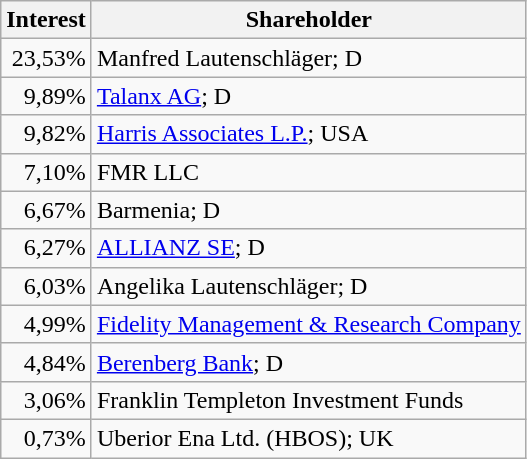<table class="wikitable">
<tr>
<th>Interest</th>
<th>Shareholder</th>
</tr>
<tr>
<td align="right">23,53%</td>
<td>Manfred Lautenschläger; D</td>
</tr>
<tr>
<td align="right">9,89%</td>
<td HDI/Talanx><a href='#'>Talanx AG</a>; D</td>
</tr>
<tr>
<td align="right">9,82%</td>
<td><a href='#'>Harris Associates L.P.</a>; USA</td>
</tr>
<tr>
<td align="right">7,10%</td>
<td>FMR LLC</td>
</tr>
<tr>
<td align="right">6,67%</td>
<td>Barmenia; D</td>
</tr>
<tr>
<td align="right">6,27%</td>
<td><a href='#'>ALLIANZ SE</a>; D</td>
</tr>
<tr>
<td align="right">6,03%</td>
<td>Angelika Lautenschläger; D</td>
</tr>
<tr>
<td align="right">4,99%</td>
<td><a href='#'>Fidelity Management & Research Company</a></td>
</tr>
<tr>
<td align="right">4,84%</td>
<td><a href='#'>Berenberg Bank</a>; D</td>
</tr>
<tr>
<td align="right">3,06%</td>
<td>Franklin Templeton Investment Funds</td>
</tr>
<tr>
<td align="right">0,73%</td>
<td>Uberior Ena Ltd. (HBOS); UK</td>
</tr>
</table>
